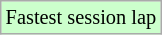<table class="wikitable sortable" style="font-size: 85%;">
<tr style="background:#ccffcc;">
<td>Fastest session lap</td>
</tr>
</table>
